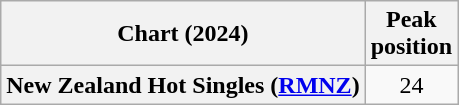<table class="wikitable sortable plainrowheaders" style="text-align:center">
<tr>
<th scope="col">Chart (2024)</th>
<th scope="col">Peak<br>position</th>
</tr>
<tr>
<th scope="row">New Zealand Hot Singles (<a href='#'>RMNZ</a>)</th>
<td>24</td>
</tr>
</table>
